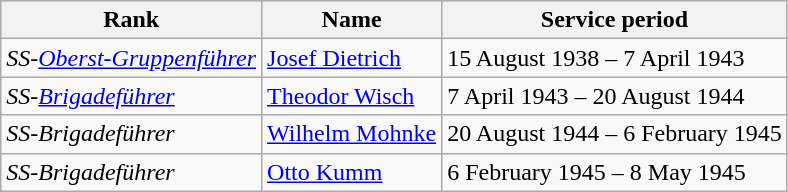<table class="wikitable">
<tr>
<th>Rank</th>
<th>Name</th>
<th>Service period</th>
</tr>
<tr>
<td><em>SS-<a href='#'>Oberst-Gruppenführer</a></em></td>
<td><a href='#'>Josef Dietrich</a></td>
<td>15 August 1938 – 7 April 1943</td>
</tr>
<tr>
<td><em>SS-<a href='#'>Brigadeführer</a></em></td>
<td><a href='#'>Theodor Wisch</a></td>
<td>7 April 1943 – 20 August 1944</td>
</tr>
<tr>
<td><em>SS-Brigadeführer</em></td>
<td><a href='#'>Wilhelm Mohnke</a></td>
<td>20 August 1944 – 6 February 1945</td>
</tr>
<tr>
<td><em>SS-Brigadeführer</em></td>
<td><a href='#'>Otto Kumm</a></td>
<td>6 February 1945 – 8 May 1945</td>
</tr>
</table>
